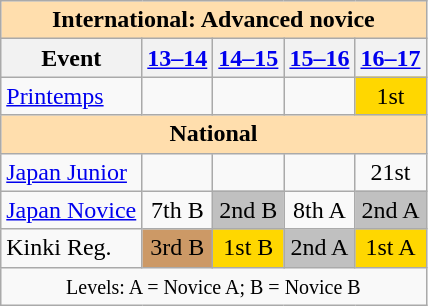<table class="wikitable" style="text-align:center">
<tr>
<th colspan="6" style="background-color: #ffdead; " align="center">International: Advanced novice</th>
</tr>
<tr>
<th>Event</th>
<th><a href='#'>13–14</a></th>
<th><a href='#'>14–15</a></th>
<th><a href='#'>15–16</a></th>
<th><a href='#'>16–17</a></th>
</tr>
<tr>
<td align=left><a href='#'>Printemps</a></td>
<td></td>
<td></td>
<td></td>
<td bgcolor=gold>1st</td>
</tr>
<tr>
<th colspan="6" style="background-color: #ffdead; " align="center">National</th>
</tr>
<tr>
<td align=left><a href='#'>Japan Junior</a></td>
<td></td>
<td></td>
<td></td>
<td>21st</td>
</tr>
<tr>
<td align=left><a href='#'>Japan Novice</a></td>
<td>7th B</td>
<td bgcolor=silver>2nd B</td>
<td>8th A</td>
<td bgcolor=silver>2nd A</td>
</tr>
<tr>
<td align=left>Kinki Reg.</td>
<td bgcolor=cc9966>3rd B</td>
<td bgcolor=gold>1st B</td>
<td bgcolor=silver>2nd A</td>
<td bgcolor=gold>1st A</td>
</tr>
<tr>
<td colspan="10" align="center"><small>Levels: A = Novice A; B = Novice B</small></td>
</tr>
</table>
